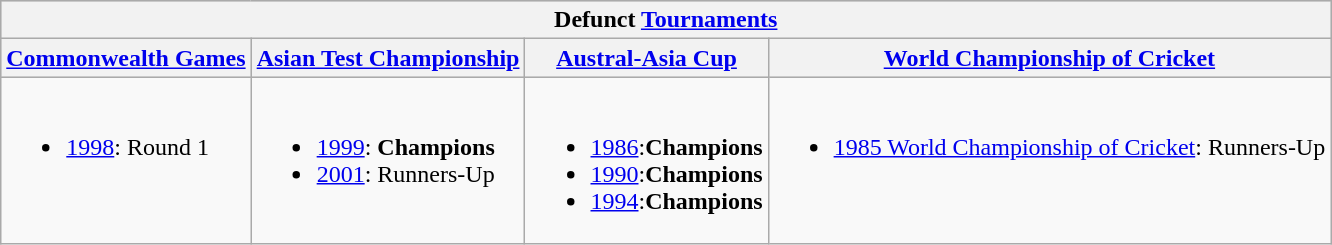<table class="wikitable">
<tr style="background:#ccc;">
<th colspan=4>Defunct <a href='#'>Tournaments</a></th>
</tr>
<tr style="background:#ccc;">
<th><a href='#'>Commonwealth Games</a></th>
<th><a href='#'>Asian Test Championship</a></th>
<th><a href='#'>Austral-Asia Cup</a></th>
<th><a href='#'>World Championship of Cricket</a></th>
</tr>
<tr>
<td style="vertical-align:top;"><br><ul><li><a href='#'>1998</a>: Round 1</li></ul></td>
<td style="vertical-align:top;"><br><ul><li><a href='#'>1999</a>: <strong>Champions</strong></li><li><a href='#'>2001</a>: Runners-Up</li></ul></td>
<td style="vertical-align:top;"><br><ul><li><a href='#'>1986</a>:<strong>Champions</strong></li><li><a href='#'>1990</a>:<strong>Champions</strong></li><li><a href='#'>1994</a>:<strong>Champions</strong></li></ul></td>
<td style="vertical-align:top;"><br><ul><li><a href='#'>1985 World Championship of Cricket</a>: Runners-Up</li></ul></td>
</tr>
</table>
